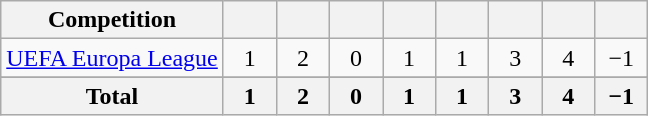<table class="wikitable" style="text-align:center">
<tr>
<th>Competition</th>
<th style="width:28px"></th>
<th style="width:28px"></th>
<th style="width:28px"></th>
<th style="width:28px"></th>
<th style="width:28px"></th>
<th style="width:28px"></th>
<th style="width:28px"></th>
<th style="width:28px"></th>
</tr>
<tr>
<td align=left><a href='#'>UEFA Europa League</a></td>
<td>1</td>
<td>2</td>
<td>0</td>
<td>1</td>
<td>1</td>
<td>3</td>
<td>4</td>
<td>−1</td>
</tr>
<tr>
</tr>
<tr class="sortbottom">
<th>Total</th>
<th>1</th>
<th>2</th>
<th>0</th>
<th>1</th>
<th>1</th>
<th>3</th>
<th>4</th>
<th>−1</th>
</tr>
</table>
